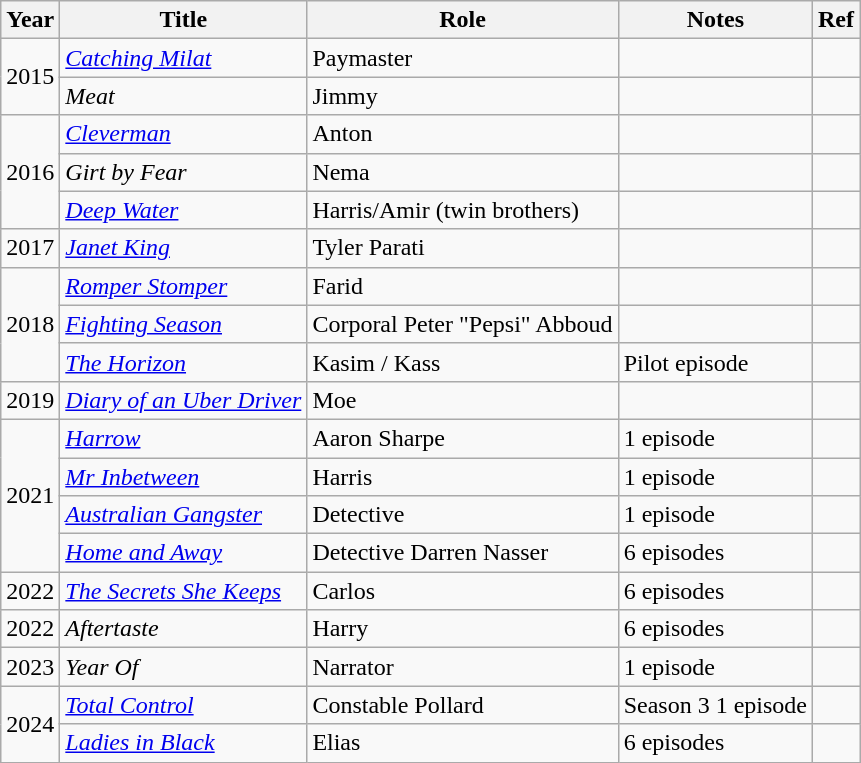<table class="wikitable sortable">
<tr>
<th>Year</th>
<th>Title</th>
<th>Role</th>
<th>Notes</th>
<th>Ref</th>
</tr>
<tr>
<td rowspan="2">2015</td>
<td><em><a href='#'>Catching Milat</a></em></td>
<td>Paymaster</td>
<td></td>
<td></td>
</tr>
<tr>
<td><em>Meat</em></td>
<td>Jimmy</td>
<td></td>
<td></td>
</tr>
<tr>
<td rowspan="3">2016</td>
<td><em><a href='#'>Cleverman</a></em></td>
<td>Anton</td>
<td></td>
<td></td>
</tr>
<tr>
<td><em>Girt by Fear</em></td>
<td>Nema</td>
<td></td>
<td></td>
</tr>
<tr>
<td><em><a href='#'>Deep Water</a></em></td>
<td>Harris/Amir (twin brothers)</td>
<td></td>
<td></td>
</tr>
<tr>
<td>2017</td>
<td><em><a href='#'>Janet King</a></em></td>
<td>Tyler Parati</td>
<td></td>
<td></td>
</tr>
<tr>
<td rowspan="3">2018</td>
<td><em><a href='#'>Romper Stomper</a></em></td>
<td>Farid</td>
<td></td>
<td></td>
</tr>
<tr>
<td><em><a href='#'>Fighting Season</a></em></td>
<td>Corporal Peter "Pepsi" Abboud</td>
<td></td>
<td></td>
</tr>
<tr>
<td><em><a href='#'>The Horizon</a></em></td>
<td>Kasim / Kass</td>
<td>Pilot episode</td>
<td></td>
</tr>
<tr>
<td>2019</td>
<td><em><a href='#'>Diary of an Uber Driver</a></em></td>
<td>Moe</td>
<td></td>
<td></td>
</tr>
<tr>
<td rowspan="4">2021</td>
<td><em><a href='#'>Harrow</a></em></td>
<td>Aaron Sharpe</td>
<td>1 episode</td>
<td></td>
</tr>
<tr>
<td><em><a href='#'>Mr Inbetween</a></em></td>
<td>Harris</td>
<td>1 episode</td>
<td></td>
</tr>
<tr>
<td><em><a href='#'>Australian Gangster</a></em></td>
<td>Detective</td>
<td>1 episode</td>
<td></td>
</tr>
<tr>
<td><em><a href='#'>Home and Away</a></em></td>
<td>Detective Darren Nasser</td>
<td>6 episodes</td>
<td></td>
</tr>
<tr>
<td>2022</td>
<td><em><a href='#'>The Secrets She Keeps</a></em></td>
<td>Carlos</td>
<td>6 episodes</td>
<td></td>
</tr>
<tr>
<td>2022</td>
<td><em>Aftertaste</em></td>
<td>Harry</td>
<td>6 episodes</td>
<td></td>
</tr>
<tr>
<td>2023</td>
<td><em>Year Of</em></td>
<td>Narrator</td>
<td>1 episode</td>
<td></td>
</tr>
<tr>
<td rowspan="2">2024</td>
<td><a href='#'><em>Total Control</em></a></td>
<td>Constable Pollard</td>
<td>Season 3 1 episode</td>
<td></td>
</tr>
<tr>
<td><a href='#'><em>Ladies in Black</em></a></td>
<td>Elias</td>
<td>6 episodes</td>
<td></td>
</tr>
</table>
